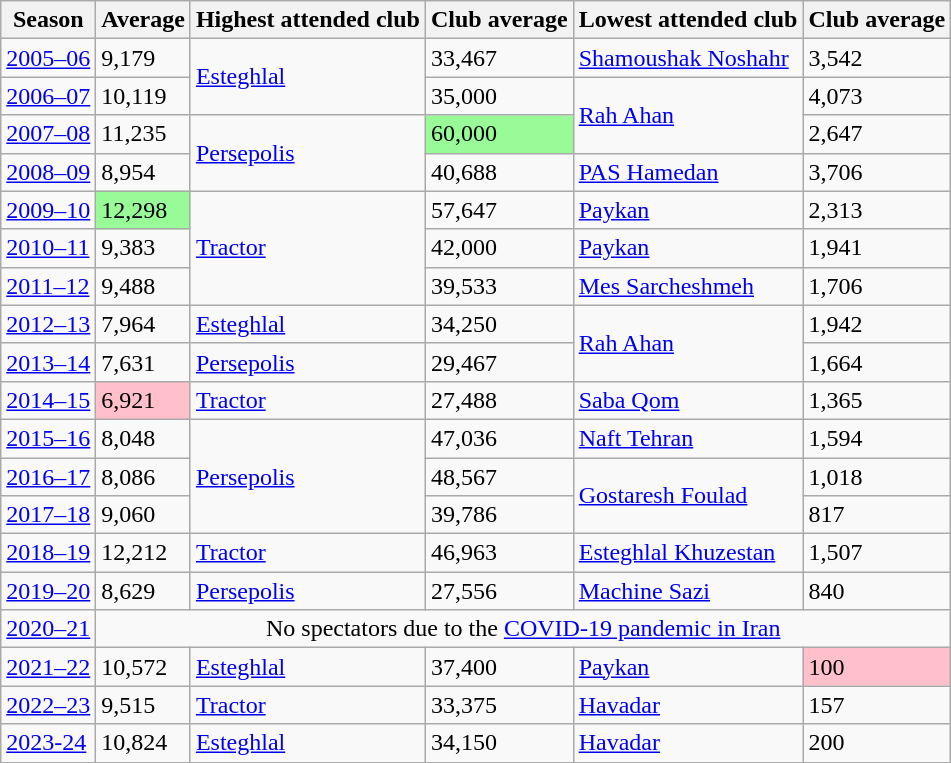<table class="wikitable sortable">
<tr>
<th>Season</th>
<th>Average</th>
<th>Highest attended club</th>
<th>Club average</th>
<th>Lowest attended club</th>
<th>Club average</th>
</tr>
<tr>
<td><a href='#'>2005–06</a></td>
<td>9,179</td>
<td rowspan="2"><a href='#'>Esteghlal</a></td>
<td>33,467</td>
<td><a href='#'>Shamoushak Noshahr</a></td>
<td>3,542</td>
</tr>
<tr>
<td><a href='#'>2006–07</a></td>
<td>10,119</td>
<td>35,000</td>
<td rowspan="2"><a href='#'>Rah Ahan</a></td>
<td>4,073</td>
</tr>
<tr>
<td><a href='#'>2007–08</a></td>
<td>11,235</td>
<td rowspan="2"><a href='#'>Persepolis</a></td>
<td bgcolor=PaleGreen>60,000</td>
<td>2,647</td>
</tr>
<tr>
<td><a href='#'>2008–09</a></td>
<td>8,954</td>
<td>40,688</td>
<td><a href='#'>PAS Hamedan</a></td>
<td>3,706</td>
</tr>
<tr>
<td><a href='#'>2009–10</a></td>
<td bgcolor=PaleGreen>12,298</td>
<td rowspan="3"><a href='#'>Tractor</a></td>
<td>57,647</td>
<td><a href='#'>Paykan</a></td>
<td>2,313</td>
</tr>
<tr>
<td><a href='#'>2010–11</a></td>
<td>9,383</td>
<td>42,000</td>
<td><a href='#'>Paykan</a></td>
<td>1,941</td>
</tr>
<tr>
<td><a href='#'>2011–12</a></td>
<td>9,488</td>
<td>39,533</td>
<td><a href='#'>Mes Sarcheshmeh</a></td>
<td>1,706</td>
</tr>
<tr>
<td><a href='#'>2012–13</a></td>
<td>7,964</td>
<td><a href='#'>Esteghlal</a></td>
<td>34,250</td>
<td rowspan="2"><a href='#'>Rah Ahan</a></td>
<td>1,942</td>
</tr>
<tr>
<td><a href='#'>2013–14</a></td>
<td>7,631</td>
<td><a href='#'>Persepolis</a></td>
<td>29,467</td>
<td>1,664</td>
</tr>
<tr>
<td><a href='#'>2014–15</a></td>
<td bgcolor=Pink>6,921</td>
<td><a href='#'>Tractor</a></td>
<td>27,488</td>
<td><a href='#'>Saba Qom</a></td>
<td>1,365</td>
</tr>
<tr>
<td><a href='#'>2015–16</a></td>
<td>8,048</td>
<td rowspan="3"><a href='#'>Persepolis</a></td>
<td>47,036</td>
<td><a href='#'>Naft Tehran</a></td>
<td>1,594</td>
</tr>
<tr>
<td><a href='#'>2016–17</a></td>
<td>8,086</td>
<td>48,567</td>
<td rowspan="2"><a href='#'>Gostaresh Foulad</a></td>
<td>1,018</td>
</tr>
<tr>
<td><a href='#'>2017–18</a></td>
<td>9,060</td>
<td>39,786</td>
<td>817</td>
</tr>
<tr>
<td><a href='#'>2018–19</a></td>
<td>12,212</td>
<td><a href='#'>Tractor</a></td>
<td>46,963</td>
<td><a href='#'>Esteghlal Khuzestan</a></td>
<td>1,507</td>
</tr>
<tr>
<td><a href='#'>2019–20</a></td>
<td>8,629</td>
<td><a href='#'>Persepolis</a></td>
<td>27,556</td>
<td><a href='#'>Machine Sazi</a></td>
<td>840</td>
</tr>
<tr>
<td><a href='#'>2020–21</a></td>
<td align="center"; colspan="5">No spectators due to the <a href='#'>COVID-19 pandemic in Iran</a></td>
</tr>
<tr>
<td><a href='#'>2021–22</a></td>
<td>10,572</td>
<td><a href='#'>Esteghlal</a></td>
<td>37,400</td>
<td><a href='#'>Paykan</a></td>
<td bgcolor=Pink>100</td>
</tr>
<tr>
<td><a href='#'>2022–23</a></td>
<td>9,515</td>
<td><a href='#'>Tractor</a></td>
<td>33,375</td>
<td><a href='#'>Havadar</a></td>
<td>157</td>
</tr>
<tr>
<td><a href='#'>2023-24</a></td>
<td>10,824</td>
<td><a href='#'>Esteghlal</a></td>
<td>34,150</td>
<td><a href='#'>Havadar</a></td>
<td>200</td>
</tr>
</table>
